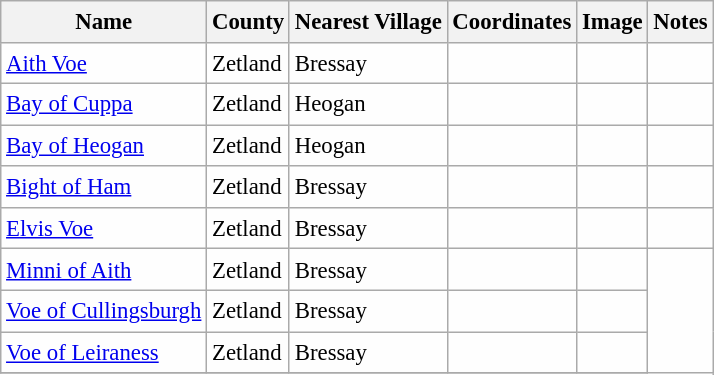<table class="wikitable sortable" style="table-layout:fixed;background-color:#FEFEFE;font-size:95%;padding:0.30em;line-height:1.35em;">
<tr>
<th scope="col">Name</th>
<th scope="col">County</th>
<th scope="col">Nearest Village</th>
<th scope="col" data-sort-type="number">Coordinates</th>
<th scope="col">Image</th>
<th scope="col">Notes</th>
</tr>
<tr>
<td><a href='#'>Aith Voe</a></td>
<td>Zetland</td>
<td>Bressay</td>
<td></td>
<td></td>
<td></td>
</tr>
<tr>
<td><a href='#'>Bay of Cuppa</a></td>
<td>Zetland</td>
<td>Heogan</td>
<td></td>
<td></td>
<td></td>
</tr>
<tr>
<td><a href='#'>Bay of Heogan</a></td>
<td>Zetland</td>
<td>Heogan</td>
<td></td>
<td></td>
</tr>
<tr>
<td><a href='#'>Bight of Ham</a></td>
<td>Zetland</td>
<td>Bressay</td>
<td></td>
<td></td>
<td></td>
</tr>
<tr>
<td><a href='#'>Elvis Voe</a></td>
<td>Zetland</td>
<td>Bressay</td>
<td></td>
<td></td>
<td></td>
</tr>
<tr>
<td><a href='#'>Minni of Aith</a></td>
<td>Zetland</td>
<td>Bressay</td>
<td></td>
<td></td>
</tr>
<tr>
<td><a href='#'>Voe of Cullingsburgh</a></td>
<td>Zetland</td>
<td>Bressay</td>
<td></td>
<td></td>
</tr>
<tr>
<td><a href='#'>Voe of Leiraness</a></td>
<td>Zetland</td>
<td>Bressay</td>
<td></td>
<td></td>
</tr>
<tr>
</tr>
</table>
